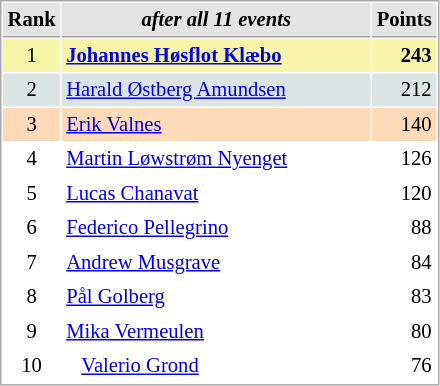<table cellspacing="1" cellpadding="3" style="border:1px solid #AAAAAA;font-size:86%">
<tr style="background-color: #E4E4E4;">
<th style="border-bottom:1px solid #AAAAAA" width=10>Rank</th>
<th style="border-bottom:1px solid #AAAAAA" width=200><em>after all 11 events</em></th>
<th style="border-bottom:1px solid #AAAAAA" width=20 align=right>Points</th>
</tr>
<tr style="background:#f7f6a8;">
<td align=center>1</td>
<td> <strong><a href='#'>Johannes Høsflot Klæbo</a></strong></td>
<td align=right><strong>243</strong></td>
</tr>
<tr style="background:#dce5e5;">
<td align=center>2</td>
<td> <a href='#'>Harald Østberg Amundsen</a></td>
<td align=right>212</td>
</tr>
<tr style="background:#ffdab9;">
<td align=center>3</td>
<td> <a href='#'>Erik Valnes</a></td>
<td align=right>140</td>
</tr>
<tr>
<td align=center>4</td>
<td> <a href='#'>Martin Løwstrøm Nyenget</a></td>
<td align=right>126</td>
</tr>
<tr>
<td align=center>5</td>
<td> <a href='#'>Lucas Chanavat</a></td>
<td align=right>120</td>
</tr>
<tr>
<td align=center>6</td>
<td> <a href='#'>Federico Pellegrino</a></td>
<td align=right>88</td>
</tr>
<tr>
<td align=center>7</td>
<td> <a href='#'>Andrew Musgrave</a></td>
<td align=right>84</td>
</tr>
<tr>
<td align=center>8</td>
<td> <a href='#'>Pål Golberg</a></td>
<td align=right>83</td>
</tr>
<tr>
<td align=center>9</td>
<td> <a href='#'>Mika Vermeulen</a></td>
<td align=right>80</td>
</tr>
<tr>
<td align=center>10</td>
<td>   <a href='#'>Valerio Grond</a></td>
<td align=right>76</td>
</tr>
</table>
